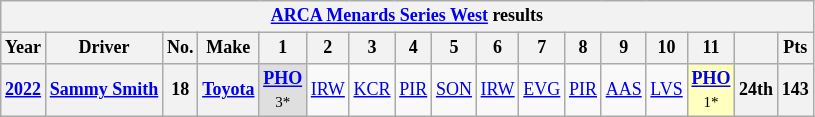<table class="wikitable" style="text-align:center; font-size:75%">
<tr>
<th colspan=19><a href='#'>ARCA Menards Series West</a> results</th>
</tr>
<tr>
<th>Year</th>
<th>Driver</th>
<th>No.</th>
<th>Make</th>
<th>1</th>
<th>2</th>
<th>3</th>
<th>4</th>
<th>5</th>
<th>6</th>
<th>7</th>
<th>8</th>
<th>9</th>
<th>10</th>
<th>11</th>
<th></th>
<th>Pts</th>
</tr>
<tr>
<th><a href='#'>2022</a></th>
<th><a href='#'>Sammy Smith</a></th>
<th>18</th>
<th><a href='#'>Toyota</a></th>
<td style="background:#DFDFDF;"><strong><a href='#'>PHO</a></strong><br><small>3*</small></td>
<td><a href='#'>IRW</a></td>
<td><a href='#'>KCR</a></td>
<td><a href='#'>PIR</a></td>
<td><a href='#'>SON</a></td>
<td><a href='#'>IRW</a></td>
<td><a href='#'>EVG</a></td>
<td><a href='#'>PIR</a></td>
<td><a href='#'>AAS</a></td>
<td><a href='#'>LVS</a></td>
<td style="background:#FFFFBF;"><strong><a href='#'>PHO</a></strong><br><small>1*</small></td>
<th>24th</th>
<th>143</th>
</tr>
</table>
